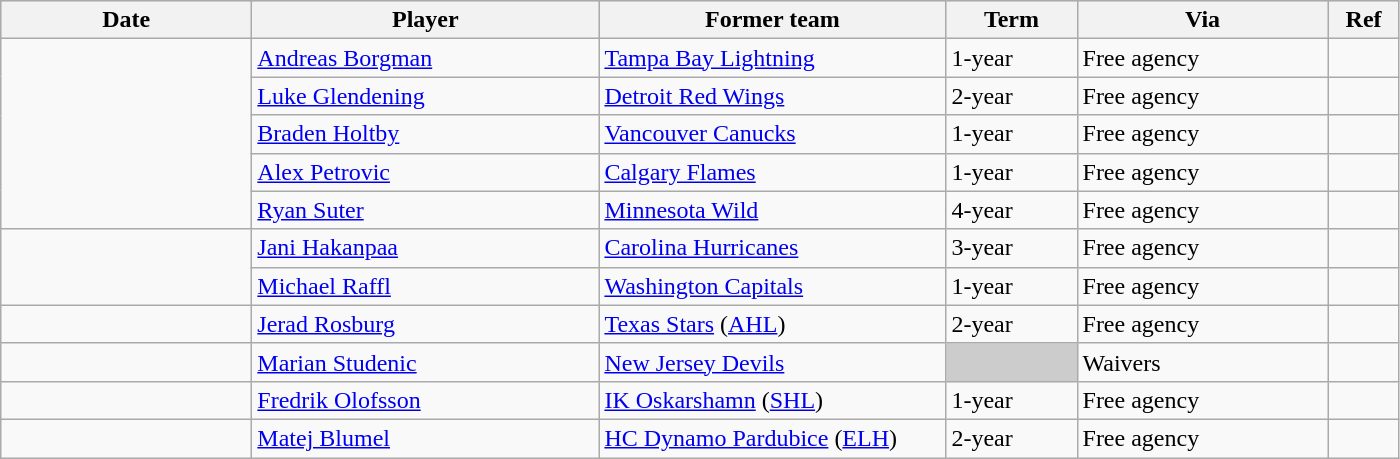<table class="wikitable">
<tr style="background:#ddd; text-align:center;">
<th style="width: 10em;">Date</th>
<th style="width: 14em;">Player</th>
<th style="width: 14em;">Former team</th>
<th style="width: 5em;">Term</th>
<th style="width: 10em;">Via</th>
<th style="width: 2.5em;">Ref</th>
</tr>
<tr>
<td rowspan=5></td>
<td><a href='#'>Andreas Borgman</a></td>
<td><a href='#'>Tampa Bay Lightning</a></td>
<td>1-year</td>
<td>Free agency</td>
<td></td>
</tr>
<tr>
<td><a href='#'>Luke Glendening</a></td>
<td><a href='#'>Detroit Red Wings</a></td>
<td>2-year</td>
<td>Free agency</td>
<td></td>
</tr>
<tr>
<td><a href='#'>Braden Holtby</a></td>
<td><a href='#'>Vancouver Canucks</a></td>
<td>1-year</td>
<td>Free agency</td>
<td></td>
</tr>
<tr>
<td><a href='#'>Alex Petrovic</a></td>
<td><a href='#'>Calgary Flames</a></td>
<td>1-year</td>
<td>Free agency</td>
<td></td>
</tr>
<tr>
<td><a href='#'>Ryan Suter</a></td>
<td><a href='#'>Minnesota Wild</a></td>
<td>4-year</td>
<td>Free agency</td>
<td></td>
</tr>
<tr>
<td rowspan=2></td>
<td><a href='#'>Jani Hakanpaa</a></td>
<td><a href='#'>Carolina Hurricanes</a></td>
<td>3-year</td>
<td>Free agency</td>
<td></td>
</tr>
<tr>
<td><a href='#'>Michael Raffl</a></td>
<td><a href='#'>Washington Capitals</a></td>
<td>1-year</td>
<td>Free agency</td>
<td></td>
</tr>
<tr>
<td></td>
<td><a href='#'>Jerad Rosburg</a></td>
<td><a href='#'>Texas Stars</a> (<a href='#'>AHL</a>)</td>
<td>2-year</td>
<td>Free agency</td>
<td></td>
</tr>
<tr>
<td></td>
<td><a href='#'>Marian Studenic</a></td>
<td><a href='#'>New Jersey Devils</a></td>
<td style="background:#ccc;"></td>
<td>Waivers</td>
<td></td>
</tr>
<tr>
<td></td>
<td><a href='#'>Fredrik Olofsson</a></td>
<td><a href='#'>IK Oskarshamn</a> (<a href='#'>SHL</a>)</td>
<td>1-year</td>
<td>Free agency</td>
<td></td>
</tr>
<tr>
<td></td>
<td><a href='#'>Matej Blumel</a></td>
<td><a href='#'>HC Dynamo Pardubice</a> (<a href='#'>ELH</a>)</td>
<td>2-year</td>
<td>Free agency</td>
<td></td>
</tr>
</table>
